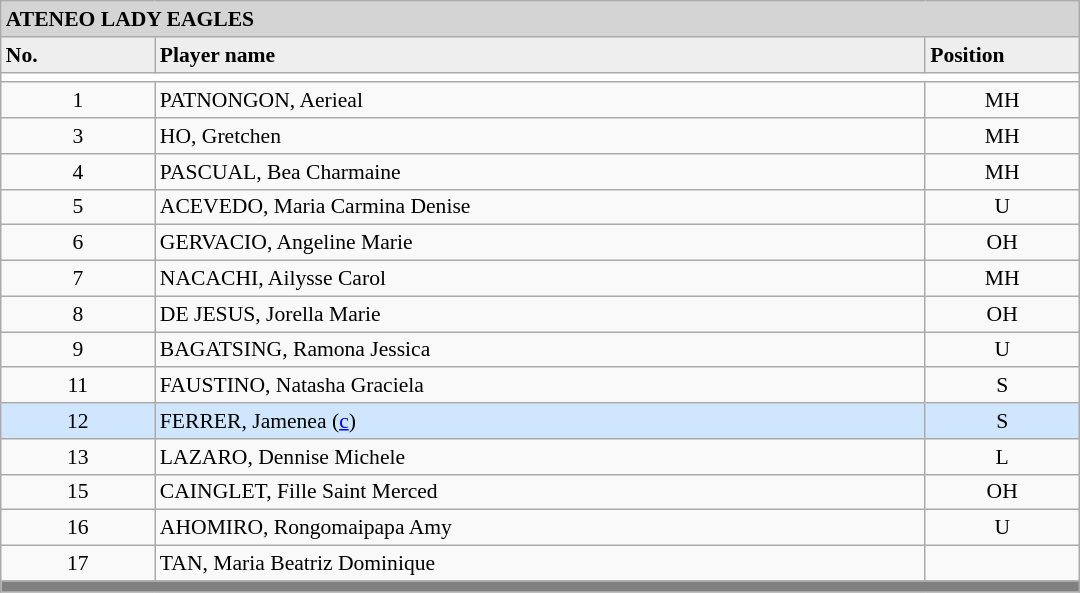<table class="wikitable collapsible collapsed" style="font-size:90%;width:50em;">
<tr>
<th style="background:#D4D4D4; text-align:left;" colspan=3> ATENEO LADY EAGLES</th>
</tr>
<tr style="background:#EEEEEE; font-weight:bold;">
<td width=10%>No.</td>
<td width=50%>Player name</td>
<td width=10%>Position</td>
</tr>
<tr style="background:#FFFFFF;">
<td colspan=3 style="text-align:center"></td>
</tr>
<tr>
<td style="text-align:center">1</td>
<td>PATNONGON, Aerieal</td>
<td style="text-align:center">MH</td>
</tr>
<tr>
<td style="text-align:center">3</td>
<td>HO, Gretchen</td>
<td style="text-align:center">MH</td>
</tr>
<tr>
<td style="text-align:center">4</td>
<td>PASCUAL, Bea Charmaine</td>
<td style="text-align:center">MH</td>
</tr>
<tr>
<td style="text-align:center">5</td>
<td>ACEVEDO, Maria Carmina Denise</td>
<td style="text-align:center">U</td>
</tr>
<tr>
<td style="text-align:center">6</td>
<td>GERVACIO, Angeline Marie</td>
<td style="text-align:center">OH</td>
</tr>
<tr>
<td style="text-align:center">7</td>
<td>NACACHI, Ailysse Carol</td>
<td style="text-align:center">MH</td>
</tr>
<tr>
<td style="text-align:center">8</td>
<td>DE JESUS, Jorella Marie</td>
<td style="text-align:center">OH</td>
</tr>
<tr>
<td style="text-align:center">9</td>
<td>BAGATSING, Ramona Jessica</td>
<td style="text-align:center">U</td>
</tr>
<tr>
<td style="text-align:center">11</td>
<td>FAUSTINO, Natasha Graciela</td>
<td style="text-align:center">S</td>
</tr>
<tr style="background:#D0E6FF">
<td style="text-align:center">12</td>
<td>FERRER, Jamenea (<a href='#'>c</a>)</td>
<td style="text-align:center">S</td>
</tr>
<tr>
<td style="text-align:center">13</td>
<td>LAZARO, Dennise Michele</td>
<td style="text-align:center">L</td>
</tr>
<tr>
<td style="text-align:center">15</td>
<td>CAINGLET, Fille Saint Merced</td>
<td style="text-align:center">OH</td>
</tr>
<tr>
<td style="text-align:center">16</td>
<td>AHOMIRO, Rongomaipapa Amy</td>
<td style="text-align:center">U</td>
</tr>
<tr>
<td style="text-align:center">17</td>
<td>TAN, Maria Beatriz Dominique</td>
<td style="text-align:center"></td>
</tr>
<tr>
<th style="background:gray;" colspan=3></th>
</tr>
<tr>
</tr>
</table>
